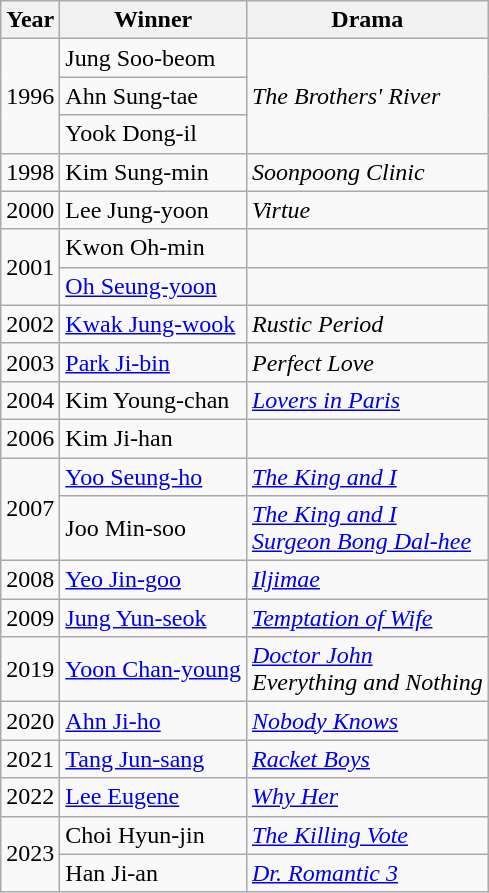<table class="wikitable">
<tr>
<th>Year</th>
<th>Winner</th>
<th>Drama</th>
</tr>
<tr>
<td rowspan=3>1996</td>
<td>Jung Soo-beom</td>
<td rowspan=3><em>The Brothers' River</em></td>
</tr>
<tr>
<td>Ahn Sung-tae</td>
</tr>
<tr>
<td>Yook Dong-il</td>
</tr>
<tr>
<td>1998</td>
<td>Kim Sung-min</td>
<td><em>Soonpoong Clinic</em></td>
</tr>
<tr>
<td>2000</td>
<td>Lee Jung-yoon</td>
<td><em>Virtue</em></td>
</tr>
<tr>
<td rowspan=2>2001</td>
<td>Kwon Oh-min</td>
<td></td>
</tr>
<tr>
<td><a href='#'>Oh Seung-yoon</a></td>
<td></td>
</tr>
<tr>
<td>2002</td>
<td><a href='#'>Kwak Jung-wook</a></td>
<td><em>Rustic Period</em></td>
</tr>
<tr>
<td>2003</td>
<td><a href='#'>Park Ji-bin</a></td>
<td><em>Perfect Love</em></td>
</tr>
<tr>
<td>2004</td>
<td>Kim Young-chan</td>
<td><em><a href='#'>Lovers in Paris</a></em></td>
</tr>
<tr>
<td>2006</td>
<td>Kim Ji-han</td>
<td></td>
</tr>
<tr>
<td rowspan=2>2007</td>
<td><a href='#'>Yoo Seung-ho</a></td>
<td><em><a href='#'>The King and I</a></em></td>
</tr>
<tr>
<td>Joo Min-soo</td>
<td><em><a href='#'>The King and I</a></em><br><em><a href='#'>Surgeon Bong Dal-hee</a></em></td>
</tr>
<tr>
<td>2008</td>
<td><a href='#'>Yeo Jin-goo</a></td>
<td><em><a href='#'>Iljimae</a></em></td>
</tr>
<tr>
<td>2009</td>
<td><a href='#'>Jung Yun-seok</a></td>
<td><em><a href='#'>Temptation of Wife</a></em></td>
</tr>
<tr>
<td>2019</td>
<td><a href='#'>Yoon Chan-young</a></td>
<td><em><a href='#'>Doctor John</a></em> <br> <em> Everything and Nothing</em></td>
</tr>
<tr>
<td>2020</td>
<td><a href='#'>Ahn Ji-ho</a></td>
<td><em><a href='#'>Nobody Knows</a></em></td>
</tr>
<tr>
<td>2021</td>
<td><a href='#'>Tang Jun-sang</a></td>
<td><em><a href='#'>Racket Boys</a></em></td>
</tr>
<tr>
<td>2022</td>
<td><a href='#'>Lee Eugene</a></td>
<td><em><a href='#'>Why Her</a></em></td>
</tr>
<tr>
<td rowspan="2">2023</td>
<td>Choi Hyun-jin</td>
<td><em><a href='#'>The Killing Vote</a></em></td>
</tr>
<tr>
<td>Han Ji-an</td>
<td><em><a href='#'>Dr. Romantic 3</a></em></td>
</tr>
</table>
